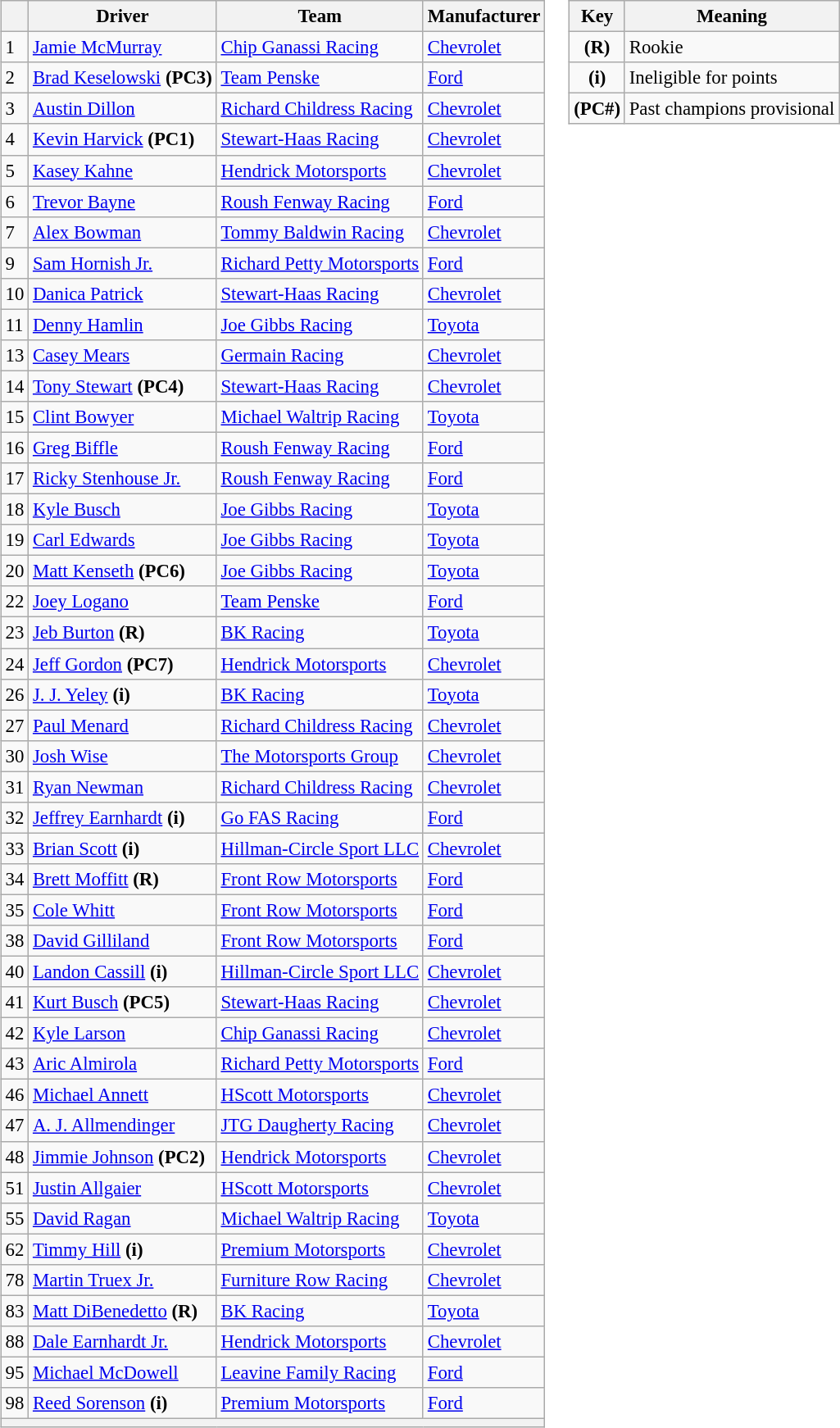<table>
<tr>
<td><br><table class="wikitable" style="font-size:95%">
<tr>
<th></th>
<th>Driver</th>
<th>Team</th>
<th>Manufacturer</th>
</tr>
<tr>
<td>1</td>
<td><a href='#'>Jamie McMurray</a></td>
<td><a href='#'>Chip Ganassi Racing</a></td>
<td><a href='#'>Chevrolet</a></td>
</tr>
<tr>
<td>2</td>
<td><a href='#'>Brad Keselowski</a> <strong>(PC3)</strong></td>
<td><a href='#'>Team Penske</a></td>
<td><a href='#'>Ford</a></td>
</tr>
<tr>
<td>3</td>
<td><a href='#'>Austin Dillon</a></td>
<td><a href='#'>Richard Childress Racing</a></td>
<td><a href='#'>Chevrolet</a></td>
</tr>
<tr>
<td>4</td>
<td><a href='#'>Kevin Harvick</a> <strong>(PC1)</strong></td>
<td><a href='#'>Stewart-Haas Racing</a></td>
<td><a href='#'>Chevrolet</a></td>
</tr>
<tr>
<td>5</td>
<td><a href='#'>Kasey Kahne</a></td>
<td><a href='#'>Hendrick Motorsports</a></td>
<td><a href='#'>Chevrolet</a></td>
</tr>
<tr>
<td>6</td>
<td><a href='#'>Trevor Bayne</a></td>
<td><a href='#'>Roush Fenway Racing</a></td>
<td><a href='#'>Ford</a></td>
</tr>
<tr>
<td>7</td>
<td><a href='#'>Alex Bowman</a></td>
<td><a href='#'>Tommy Baldwin Racing</a></td>
<td><a href='#'>Chevrolet</a></td>
</tr>
<tr>
<td>9</td>
<td><a href='#'>Sam Hornish Jr.</a></td>
<td><a href='#'>Richard Petty Motorsports</a></td>
<td><a href='#'>Ford</a></td>
</tr>
<tr>
<td>10</td>
<td><a href='#'>Danica Patrick</a></td>
<td><a href='#'>Stewart-Haas Racing</a></td>
<td><a href='#'>Chevrolet</a></td>
</tr>
<tr>
<td>11</td>
<td><a href='#'>Denny Hamlin</a></td>
<td><a href='#'>Joe Gibbs Racing</a></td>
<td><a href='#'>Toyota</a></td>
</tr>
<tr>
<td>13</td>
<td><a href='#'>Casey Mears</a></td>
<td><a href='#'>Germain Racing</a></td>
<td><a href='#'>Chevrolet</a></td>
</tr>
<tr>
<td>14</td>
<td><a href='#'>Tony Stewart</a> <strong>(PC4)</strong></td>
<td><a href='#'>Stewart-Haas Racing</a></td>
<td><a href='#'>Chevrolet</a></td>
</tr>
<tr>
<td>15</td>
<td><a href='#'>Clint Bowyer</a></td>
<td><a href='#'>Michael Waltrip Racing</a></td>
<td><a href='#'>Toyota</a></td>
</tr>
<tr>
<td>16</td>
<td><a href='#'>Greg Biffle</a></td>
<td><a href='#'>Roush Fenway Racing</a></td>
<td><a href='#'>Ford</a></td>
</tr>
<tr>
<td>17</td>
<td><a href='#'>Ricky Stenhouse Jr.</a></td>
<td><a href='#'>Roush Fenway Racing</a></td>
<td><a href='#'>Ford</a></td>
</tr>
<tr>
<td>18</td>
<td><a href='#'>Kyle Busch</a></td>
<td><a href='#'>Joe Gibbs Racing</a></td>
<td><a href='#'>Toyota</a></td>
</tr>
<tr>
<td>19</td>
<td><a href='#'>Carl Edwards</a></td>
<td><a href='#'>Joe Gibbs Racing</a></td>
<td><a href='#'>Toyota</a></td>
</tr>
<tr>
<td>20</td>
<td><a href='#'>Matt Kenseth</a> <strong>(PC6)</strong></td>
<td><a href='#'>Joe Gibbs Racing</a></td>
<td><a href='#'>Toyota</a></td>
</tr>
<tr>
<td>22</td>
<td><a href='#'>Joey Logano</a></td>
<td><a href='#'>Team Penske</a></td>
<td><a href='#'>Ford</a></td>
</tr>
<tr>
<td>23</td>
<td><a href='#'>Jeb Burton</a> <strong>(R)</strong></td>
<td><a href='#'>BK Racing</a></td>
<td><a href='#'>Toyota</a></td>
</tr>
<tr>
<td>24</td>
<td><a href='#'>Jeff Gordon</a> <strong>(PC7)</strong></td>
<td><a href='#'>Hendrick Motorsports</a></td>
<td><a href='#'>Chevrolet</a></td>
</tr>
<tr>
<td>26</td>
<td><a href='#'>J. J. Yeley</a> <strong>(i)</strong></td>
<td><a href='#'>BK Racing</a></td>
<td><a href='#'>Toyota</a></td>
</tr>
<tr>
<td>27</td>
<td><a href='#'>Paul Menard</a></td>
<td><a href='#'>Richard Childress Racing</a></td>
<td><a href='#'>Chevrolet</a></td>
</tr>
<tr>
<td>30</td>
<td><a href='#'>Josh Wise</a></td>
<td><a href='#'>The Motorsports Group</a></td>
<td><a href='#'>Chevrolet</a></td>
</tr>
<tr>
<td>31</td>
<td><a href='#'>Ryan Newman</a></td>
<td><a href='#'>Richard Childress Racing</a></td>
<td><a href='#'>Chevrolet</a></td>
</tr>
<tr>
<td>32</td>
<td><a href='#'>Jeffrey Earnhardt</a> <strong>(i)</strong></td>
<td><a href='#'>Go FAS Racing</a></td>
<td><a href='#'>Ford</a></td>
</tr>
<tr>
<td>33</td>
<td><a href='#'>Brian Scott</a> <strong>(i)</strong></td>
<td><a href='#'>Hillman-Circle Sport LLC</a></td>
<td><a href='#'>Chevrolet</a></td>
</tr>
<tr>
<td>34</td>
<td><a href='#'>Brett Moffitt</a> <strong>(R)</strong></td>
<td><a href='#'>Front Row Motorsports</a></td>
<td><a href='#'>Ford</a></td>
</tr>
<tr>
<td>35</td>
<td><a href='#'>Cole Whitt</a></td>
<td><a href='#'>Front Row Motorsports</a></td>
<td><a href='#'>Ford</a></td>
</tr>
<tr>
<td>38</td>
<td><a href='#'>David Gilliland</a></td>
<td><a href='#'>Front Row Motorsports</a></td>
<td><a href='#'>Ford</a></td>
</tr>
<tr>
<td>40</td>
<td><a href='#'>Landon Cassill</a> <strong>(i)</strong></td>
<td><a href='#'>Hillman-Circle Sport LLC</a></td>
<td><a href='#'>Chevrolet</a></td>
</tr>
<tr>
<td>41</td>
<td><a href='#'>Kurt Busch</a> <strong>(PC5)</strong></td>
<td><a href='#'>Stewart-Haas Racing</a></td>
<td><a href='#'>Chevrolet</a></td>
</tr>
<tr>
<td>42</td>
<td><a href='#'>Kyle Larson</a></td>
<td><a href='#'>Chip Ganassi Racing</a></td>
<td><a href='#'>Chevrolet</a></td>
</tr>
<tr>
<td>43</td>
<td><a href='#'>Aric Almirola</a></td>
<td><a href='#'>Richard Petty Motorsports</a></td>
<td><a href='#'>Ford</a></td>
</tr>
<tr>
<td>46</td>
<td><a href='#'>Michael Annett</a></td>
<td><a href='#'>HScott Motorsports</a></td>
<td><a href='#'>Chevrolet</a></td>
</tr>
<tr>
<td>47</td>
<td><a href='#'>A. J. Allmendinger</a></td>
<td><a href='#'>JTG Daugherty Racing</a></td>
<td><a href='#'>Chevrolet</a></td>
</tr>
<tr>
<td>48</td>
<td><a href='#'>Jimmie Johnson</a> <strong>(PC2)</strong></td>
<td><a href='#'>Hendrick Motorsports</a></td>
<td><a href='#'>Chevrolet</a></td>
</tr>
<tr>
<td>51</td>
<td><a href='#'>Justin Allgaier</a></td>
<td><a href='#'>HScott Motorsports</a></td>
<td><a href='#'>Chevrolet</a></td>
</tr>
<tr>
<td>55</td>
<td><a href='#'>David Ragan</a></td>
<td><a href='#'>Michael Waltrip Racing</a></td>
<td><a href='#'>Toyota</a></td>
</tr>
<tr>
<td>62</td>
<td><a href='#'>Timmy Hill</a> <strong>(i)</strong></td>
<td><a href='#'>Premium Motorsports</a></td>
<td><a href='#'>Chevrolet</a></td>
</tr>
<tr>
<td>78</td>
<td><a href='#'>Martin Truex Jr.</a></td>
<td><a href='#'>Furniture Row Racing</a></td>
<td><a href='#'>Chevrolet</a></td>
</tr>
<tr>
<td>83</td>
<td><a href='#'>Matt DiBenedetto</a> <strong>(R)</strong></td>
<td><a href='#'>BK Racing</a></td>
<td><a href='#'>Toyota</a></td>
</tr>
<tr>
<td>88</td>
<td><a href='#'>Dale Earnhardt Jr.</a></td>
<td><a href='#'>Hendrick Motorsports</a></td>
<td><a href='#'>Chevrolet</a></td>
</tr>
<tr>
<td>95</td>
<td><a href='#'>Michael McDowell</a></td>
<td><a href='#'>Leavine Family Racing</a></td>
<td><a href='#'>Ford</a></td>
</tr>
<tr>
<td>98</td>
<td><a href='#'>Reed Sorenson</a> <strong>(i)</strong></td>
<td><a href='#'>Premium Motorsports</a></td>
<td><a href='#'>Ford</a></td>
</tr>
<tr>
<th colspan="4"></th>
</tr>
</table>
</td>
<td valign="top"><br><table align="right" class="wikitable" style="font-size: 95%;">
<tr>
<th>Key</th>
<th>Meaning</th>
</tr>
<tr>
<td align="center"><strong>(R)</strong></td>
<td>Rookie</td>
</tr>
<tr>
<td align="center"><strong>(i)</strong></td>
<td>Ineligible for points</td>
</tr>
<tr>
<td align="center"><strong>(PC#)</strong></td>
<td>Past champions provisional</td>
</tr>
</table>
</td>
</tr>
</table>
